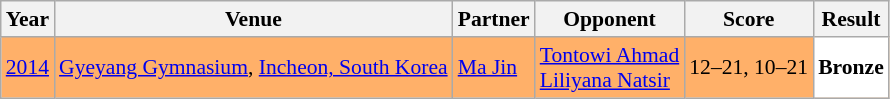<table class="sortable wikitable" style="font-size: 90%;">
<tr>
<th>Year</th>
<th>Venue</th>
<th>Partner</th>
<th>Opponent</th>
<th>Score</th>
<th>Result</th>
</tr>
<tr style="background:#FFB069">
<td align="center"><a href='#'>2014</a></td>
<td align="left"><a href='#'>Gyeyang Gymnasium</a>, <a href='#'>Incheon, South Korea</a></td>
<td align="left"> <a href='#'>Ma Jin</a></td>
<td align="left"> <a href='#'>Tontowi Ahmad</a> <br>  <a href='#'>Liliyana Natsir</a></td>
<td align="left">12–21, 10–21</td>
<td style="text-align:left; background:white"> <strong>Bronze</strong></td>
</tr>
</table>
